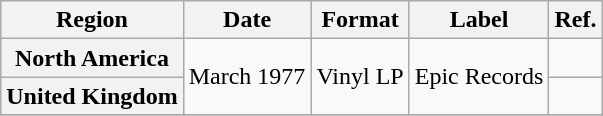<table class="wikitable plainrowheaders">
<tr>
<th scope="col">Region</th>
<th scope="col">Date</th>
<th scope="col">Format</th>
<th scope="col">Label</th>
<th scope="col">Ref.</th>
</tr>
<tr>
<th scope="row">North America</th>
<td rowspan="2">March 1977</td>
<td rowspan="2">Vinyl LP</td>
<td rowspan="2">Epic Records</td>
<td></td>
</tr>
<tr>
<th scope="row">United Kingdom</th>
<td></td>
</tr>
<tr>
</tr>
</table>
